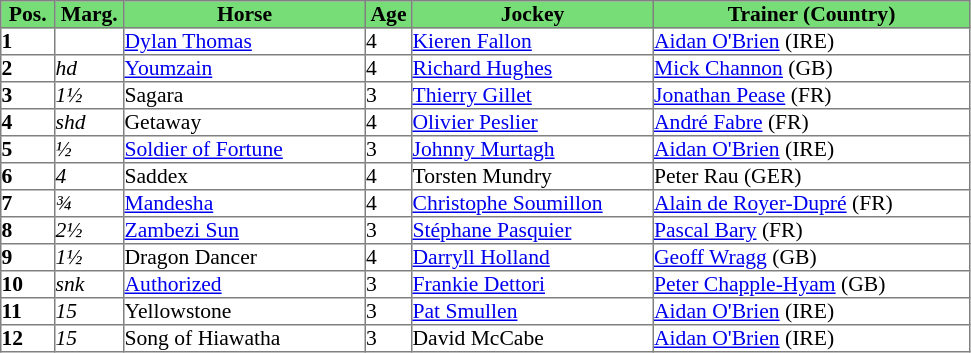<table class = "sortable" | border="1" cellpadding="0" style="border-collapse: collapse; font-size:90%">
<tr style="background:#7d7; text-align:center;">
<th style="width:35px;"><strong>Pos.</strong></th>
<th style="width:45px;"><strong>Marg.</strong></th>
<th style="width:160px;"><strong>Horse</strong></th>
<th style="width:30px;"><strong>Age</strong></th>
<th style="width:160px;"><strong>Jockey</strong></th>
<th style="width:210px;"><strong>Trainer (Country)</strong></th>
</tr>
<tr>
<td><strong>1</strong></td>
<td></td>
<td><a href='#'>Dylan Thomas</a></td>
<td>4</td>
<td><a href='#'>Kieren Fallon</a></td>
<td><a href='#'>Aidan O'Brien</a> (IRE)</td>
</tr>
<tr>
<td><strong>2</strong></td>
<td><em>hd</em></td>
<td><a href='#'>Youmzain</a></td>
<td>4</td>
<td><a href='#'>Richard Hughes</a></td>
<td><a href='#'>Mick Channon</a> (GB)</td>
</tr>
<tr>
<td><strong>3</strong></td>
<td><em>1½</em></td>
<td>Sagara</td>
<td>3</td>
<td><a href='#'>Thierry Gillet</a></td>
<td><a href='#'>Jonathan Pease</a> (FR)</td>
</tr>
<tr>
<td><strong>4</strong></td>
<td><em>shd</em></td>
<td>Getaway</td>
<td>4</td>
<td><a href='#'>Olivier Peslier</a></td>
<td><a href='#'>André Fabre</a> (FR)</td>
</tr>
<tr>
<td><strong>5</strong></td>
<td><em>½</em></td>
<td><a href='#'>Soldier of Fortune</a></td>
<td>3</td>
<td><a href='#'>Johnny Murtagh</a></td>
<td><a href='#'>Aidan O'Brien</a> (IRE)</td>
</tr>
<tr>
<td><strong>6</strong></td>
<td><em>4</em></td>
<td>Saddex</td>
<td>4</td>
<td>Torsten Mundry</td>
<td>Peter Rau (GER)</td>
</tr>
<tr>
<td><strong>7</strong></td>
<td><em>¾</em></td>
<td><a href='#'>Mandesha</a></td>
<td>4</td>
<td><a href='#'>Christophe Soumillon</a></td>
<td><a href='#'>Alain de Royer-Dupré</a> (FR)</td>
</tr>
<tr>
<td><strong>8</strong></td>
<td><em>2½</em></td>
<td><a href='#'>Zambezi Sun</a></td>
<td>3</td>
<td><a href='#'>Stéphane Pasquier</a></td>
<td><a href='#'>Pascal Bary</a> (FR)</td>
</tr>
<tr>
<td><strong>9</strong></td>
<td><em>1½</em></td>
<td>Dragon Dancer</td>
<td>4</td>
<td><a href='#'>Darryll Holland</a></td>
<td><a href='#'>Geoff Wragg</a> (GB)</td>
</tr>
<tr>
<td><strong>10</strong></td>
<td><em>snk</em></td>
<td><a href='#'>Authorized</a></td>
<td>3</td>
<td><a href='#'>Frankie Dettori</a></td>
<td><a href='#'>Peter Chapple-Hyam</a> (GB)</td>
</tr>
<tr>
<td><strong>11</strong></td>
<td><em>15</em></td>
<td>Yellowstone</td>
<td>3</td>
<td><a href='#'>Pat Smullen</a></td>
<td><a href='#'>Aidan O'Brien</a> (IRE)</td>
</tr>
<tr>
<td><strong>12</strong></td>
<td><em>15</em></td>
<td>Song of Hiawatha</td>
<td>3</td>
<td>David McCabe</td>
<td><a href='#'>Aidan O'Brien</a> (IRE)</td>
</tr>
</table>
